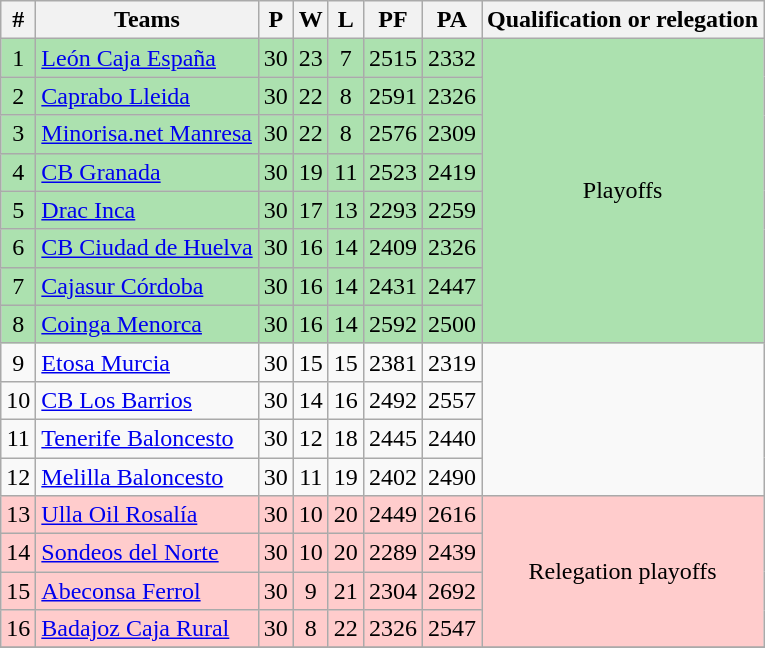<table class="wikitable" style="text-align: center;">
<tr>
<th>#</th>
<th>Teams</th>
<th>P</th>
<th>W</th>
<th>L</th>
<th>PF</th>
<th>PA</th>
<th>Qualification or relegation</th>
</tr>
<tr style="background:#ACE1AF;">
<td>1</td>
<td align=left><a href='#'>León Caja España</a></td>
<td>30</td>
<td>23</td>
<td>7</td>
<td>2515</td>
<td>2332</td>
<td rowspan=8>Playoffs</td>
</tr>
<tr style="background:#ACE1AF;">
<td>2</td>
<td align=left><a href='#'>Caprabo Lleida</a></td>
<td>30</td>
<td>22</td>
<td>8</td>
<td>2591</td>
<td>2326</td>
</tr>
<tr style="background:#ACE1AF;">
<td>3</td>
<td align=left><a href='#'>Minorisa.net Manresa</a></td>
<td>30</td>
<td>22</td>
<td>8</td>
<td>2576</td>
<td>2309</td>
</tr>
<tr style="background:#ACE1AF;">
<td>4</td>
<td align=left><a href='#'>CB Granada</a></td>
<td>30</td>
<td>19</td>
<td>11</td>
<td>2523</td>
<td>2419</td>
</tr>
<tr style="background:#ACE1AF;">
<td>5</td>
<td align=left><a href='#'>Drac Inca</a></td>
<td>30</td>
<td>17</td>
<td>13</td>
<td>2293</td>
<td>2259</td>
</tr>
<tr style="background:#ACE1AF;">
<td>6</td>
<td align=left><a href='#'>CB Ciudad de Huelva</a></td>
<td>30</td>
<td>16</td>
<td>14</td>
<td>2409</td>
<td>2326</td>
</tr>
<tr style="background:#ACE1AF;">
<td>7</td>
<td align=left><a href='#'>Cajasur Córdoba</a></td>
<td>30</td>
<td>16</td>
<td>14</td>
<td>2431</td>
<td>2447</td>
</tr>
<tr style="background:#ACE1AF;">
<td>8</td>
<td align=left><a href='#'>Coinga Menorca</a></td>
<td>30</td>
<td>16</td>
<td>14</td>
<td>2592</td>
<td>2500</td>
</tr>
<tr>
<td>9</td>
<td align=left><a href='#'>Etosa Murcia</a></td>
<td>30</td>
<td>15</td>
<td>15</td>
<td>2381</td>
<td>2319</td>
</tr>
<tr>
<td>10</td>
<td align=left><a href='#'>CB Los Barrios</a></td>
<td>30</td>
<td>14</td>
<td>16</td>
<td>2492</td>
<td>2557</td>
</tr>
<tr>
<td>11</td>
<td align=left><a href='#'>Tenerife Baloncesto</a></td>
<td>30</td>
<td>12</td>
<td>18</td>
<td>2445</td>
<td>2440</td>
</tr>
<tr>
<td>12</td>
<td align=left><a href='#'>Melilla Baloncesto</a></td>
<td>30</td>
<td>11</td>
<td>19</td>
<td>2402</td>
<td>2490</td>
</tr>
<tr style="background:#FFCCCC;">
<td>13</td>
<td align=left><a href='#'>Ulla Oil Rosalía</a></td>
<td>30</td>
<td>10</td>
<td>20</td>
<td>2449</td>
<td>2616</td>
<td rowspan=4>Relegation playoffs</td>
</tr>
<tr style="background:#FFCCCC;">
<td>14</td>
<td align=left><a href='#'>Sondeos del Norte</a></td>
<td>30</td>
<td>10</td>
<td>20</td>
<td>2289</td>
<td>2439</td>
</tr>
<tr style="background:#FFCCCC;">
<td>15</td>
<td align=left><a href='#'>Abeconsa Ferrol</a></td>
<td>30</td>
<td>9</td>
<td>21</td>
<td>2304</td>
<td>2692</td>
</tr>
<tr style="background:#FFCCCC;">
<td>16</td>
<td align=left><a href='#'>Badajoz Caja Rural</a></td>
<td>30</td>
<td>8</td>
<td>22</td>
<td>2326</td>
<td>2547</td>
</tr>
<tr>
</tr>
</table>
